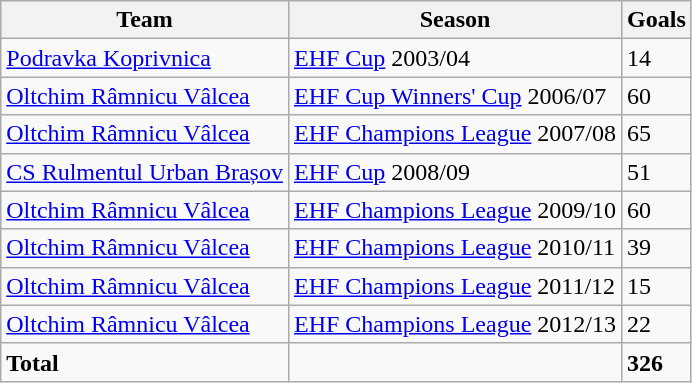<table class="wikitable">
<tr>
<th>Team</th>
<th>Season</th>
<th>Goals</th>
</tr>
<tr>
<td> <a href='#'>Podravka Koprivnica</a></td>
<td><a href='#'>EHF Cup</a> 2003/04</td>
<td>14</td>
</tr>
<tr>
<td> <a href='#'>Oltchim Râmnicu Vâlcea</a></td>
<td><a href='#'>EHF Cup Winners' Cup</a> 2006/07</td>
<td>60</td>
</tr>
<tr>
<td> <a href='#'>Oltchim Râmnicu Vâlcea</a></td>
<td><a href='#'>EHF Champions League</a> 2007/08</td>
<td>65</td>
</tr>
<tr>
<td> <a href='#'>CS Rulmentul Urban Brașov</a></td>
<td><a href='#'>EHF Cup</a> 2008/09</td>
<td>51</td>
</tr>
<tr>
<td> <a href='#'>Oltchim Râmnicu Vâlcea</a></td>
<td><a href='#'>EHF Champions League</a> 2009/10</td>
<td>60</td>
</tr>
<tr>
<td> <a href='#'>Oltchim Râmnicu Vâlcea</a></td>
<td><a href='#'>EHF Champions League</a> 2010/11</td>
<td>39</td>
</tr>
<tr>
<td> <a href='#'>Oltchim Râmnicu Vâlcea</a></td>
<td><a href='#'>EHF Champions League</a> 2011/12</td>
<td>15</td>
</tr>
<tr>
<td> <a href='#'>Oltchim Râmnicu Vâlcea</a></td>
<td><a href='#'>EHF Champions League</a> 2012/13</td>
<td>22</td>
</tr>
<tr>
<td><strong>Total</strong></td>
<td></td>
<td><strong>326</strong></td>
</tr>
</table>
